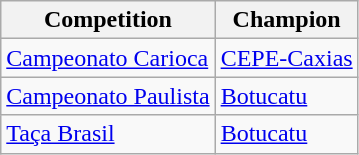<table class="wikitable">
<tr>
<th>Competition</th>
<th>Champion</th>
</tr>
<tr>
<td><a href='#'>Campeonato Carioca</a></td>
<td><a href='#'>CEPE-Caxias</a></td>
</tr>
<tr>
<td><a href='#'>Campeonato Paulista</a></td>
<td><a href='#'>Botucatu</a></td>
</tr>
<tr>
<td><a href='#'>Taça Brasil</a></td>
<td><a href='#'>Botucatu</a></td>
</tr>
</table>
